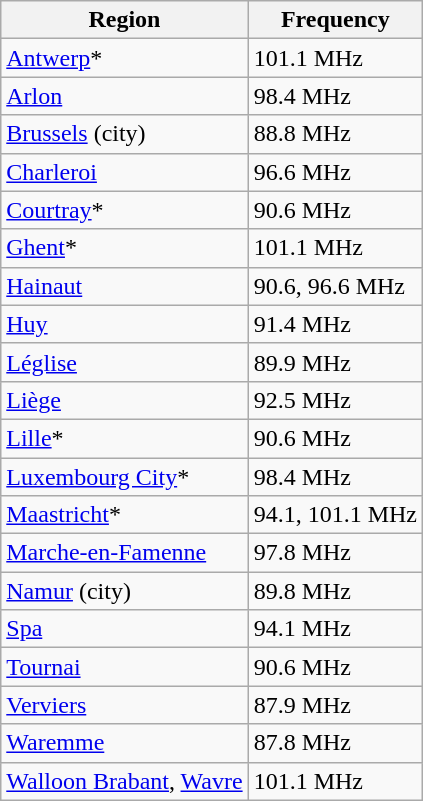<table class="wikitable">
<tr>
<th>Region</th>
<th>Frequency</th>
</tr>
<tr>
<td> <a href='#'>Antwerp</a>*</td>
<td>101.1 MHz</td>
</tr>
<tr>
<td> <a href='#'>Arlon</a></td>
<td>98.4 MHz</td>
</tr>
<tr>
<td> <a href='#'>Brussels</a> (city)</td>
<td>88.8 MHz</td>
</tr>
<tr>
<td> <a href='#'>Charleroi</a></td>
<td>96.6 MHz</td>
</tr>
<tr>
<td> <a href='#'>Courtray</a>*</td>
<td>90.6 MHz</td>
</tr>
<tr>
<td> <a href='#'>Ghent</a>*</td>
<td>101.1 MHz</td>
</tr>
<tr>
<td> <a href='#'>Hainaut</a></td>
<td>90.6, 96.6 MHz</td>
</tr>
<tr>
<td> <a href='#'>Huy</a></td>
<td>91.4 MHz</td>
</tr>
<tr>
<td><a href='#'>Léglise</a></td>
<td>89.9 MHz</td>
</tr>
<tr>
<td> <a href='#'>Liège</a></td>
<td>92.5 MHz</td>
</tr>
<tr>
<td> <a href='#'>Lille</a>*</td>
<td>90.6 MHz</td>
</tr>
<tr>
<td> <a href='#'>Luxembourg City</a>*</td>
<td>98.4 MHz</td>
</tr>
<tr>
<td> <a href='#'>Maastricht</a>*</td>
<td>94.1, 101.1 MHz</td>
</tr>
<tr>
<td> <a href='#'>Marche-en-Famenne</a></td>
<td>97.8 MHz</td>
</tr>
<tr>
<td> <a href='#'>Namur</a> (city)</td>
<td>89.8 MHz</td>
</tr>
<tr>
<td> <a href='#'>Spa</a></td>
<td>94.1 MHz</td>
</tr>
<tr>
<td> <a href='#'>Tournai</a></td>
<td>90.6 MHz</td>
</tr>
<tr>
<td> <a href='#'>Verviers</a></td>
<td>87.9 MHz</td>
</tr>
<tr>
<td> <a href='#'>Waremme</a></td>
<td>87.8 MHz</td>
</tr>
<tr>
<td> <a href='#'>Walloon Brabant</a>, <a href='#'>Wavre</a></td>
<td>101.1 MHz</td>
</tr>
</table>
